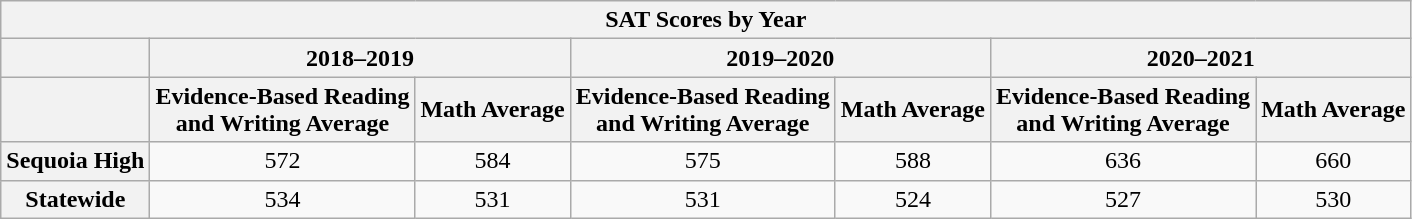<table class="wikitable" style="text-align:center">
<tr>
<th colspan="7">SAT Scores by Year</th>
</tr>
<tr>
<th></th>
<th colspan="2">2018–2019</th>
<th colspan="2">2019–2020</th>
<th colspan="2">2020–2021</th>
</tr>
<tr>
<th></th>
<th>Evidence-Based Reading<br>and Writing Average</th>
<th>Math Average</th>
<th>Evidence-Based Reading<br>and Writing Average</th>
<th>Math Average</th>
<th>Evidence-Based Reading<br>and Writing Average</th>
<th>Math Average</th>
</tr>
<tr>
<th>Sequoia High</th>
<td>572</td>
<td>584</td>
<td>575</td>
<td>588</td>
<td>636</td>
<td>660</td>
</tr>
<tr>
<th>Statewide</th>
<td>534</td>
<td>531</td>
<td>531</td>
<td>524</td>
<td>527</td>
<td>530</td>
</tr>
</table>
